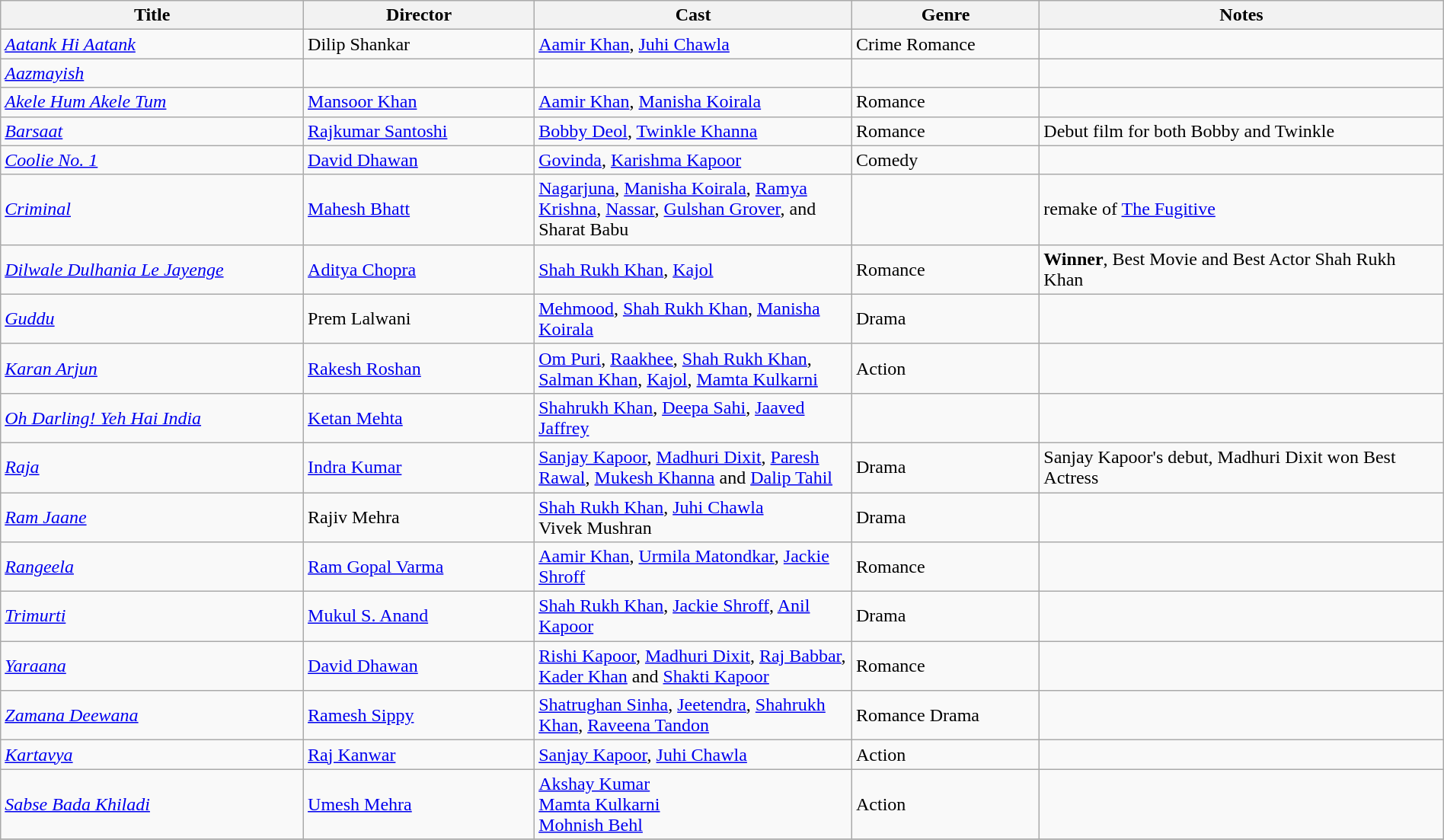<table class="wikitable sortable" width= "100%">
<tr>
<th width=21%>Title</th>
<th width=16%>Director</th>
<th width=22%>Cast</th>
<th width=13%>Genre</th>
<th width=28%>Notes</th>
</tr>
<tr>
<td><em><a href='#'>Aatank Hi Aatank</a></em></td>
<td>Dilip Shankar</td>
<td><a href='#'>Aamir Khan</a>, <a href='#'>Juhi Chawla</a></td>
<td>Crime Romance</td>
<td></td>
</tr>
<tr>
<td><em><a href='#'>Aazmayish</a></em></td>
<td></td>
<td></td>
<td></td>
<td></td>
</tr>
<tr>
<td><em><a href='#'>Akele Hum Akele Tum</a></em></td>
<td><a href='#'>Mansoor Khan</a></td>
<td><a href='#'>Aamir Khan</a>, <a href='#'>Manisha Koirala</a></td>
<td>Romance</td>
<td></td>
</tr>
<tr>
<td><em><a href='#'>Barsaat</a></em></td>
<td><a href='#'>Rajkumar Santoshi</a></td>
<td><a href='#'>Bobby Deol</a>, <a href='#'>Twinkle Khanna</a></td>
<td>Romance</td>
<td>Debut film for both Bobby and Twinkle</td>
</tr>
<tr>
<td><em><a href='#'>Coolie No. 1</a></em></td>
<td><a href='#'>David Dhawan</a></td>
<td><a href='#'>Govinda</a>, <a href='#'>Karishma Kapoor</a></td>
<td>Comedy</td>
<td></td>
</tr>
<tr>
<td><em><a href='#'>Criminal</a></em></td>
<td><a href='#'>Mahesh Bhatt</a></td>
<td><a href='#'>Nagarjuna</a>, <a href='#'>Manisha Koirala</a>, <a href='#'>Ramya Krishna</a>, <a href='#'>Nassar</a>, <a href='#'>Gulshan Grover</a>, and Sharat Babu</td>
<td></td>
<td>remake of <a href='#'>The Fugitive</a></td>
</tr>
<tr>
<td><em><a href='#'>Dilwale Dulhania Le Jayenge</a></em></td>
<td><a href='#'>Aditya Chopra</a></td>
<td><a href='#'>Shah Rukh Khan</a>, <a href='#'>Kajol</a></td>
<td>Romance</td>
<td><strong>Winner</strong>, Best Movie and Best Actor Shah Rukh Khan</td>
</tr>
<tr>
<td><em><a href='#'>Guddu</a></em></td>
<td>Prem Lalwani</td>
<td><a href='#'>Mehmood</a>, <a href='#'>Shah Rukh Khan</a>, <a href='#'>Manisha Koirala</a></td>
<td>Drama</td>
<td></td>
</tr>
<tr>
<td><em><a href='#'>Karan Arjun</a></em></td>
<td><a href='#'>Rakesh Roshan</a></td>
<td><a href='#'>Om Puri</a>, <a href='#'>Raakhee</a>, <a href='#'>Shah Rukh Khan</a>, <a href='#'>Salman Khan</a>, <a href='#'>Kajol</a>, <a href='#'>Mamta Kulkarni</a></td>
<td>Action</td>
<td></td>
</tr>
<tr>
<td><em><a href='#'>Oh Darling! Yeh Hai India</a></em></td>
<td><a href='#'>Ketan Mehta</a></td>
<td><a href='#'>Shahrukh Khan</a>, <a href='#'>Deepa Sahi</a>, <a href='#'>Jaaved Jaffrey</a></td>
<td></td>
<td></td>
</tr>
<tr>
<td><em><a href='#'>Raja</a></em></td>
<td><a href='#'>Indra Kumar</a></td>
<td><a href='#'>Sanjay Kapoor</a>, <a href='#'>Madhuri Dixit</a>, <a href='#'>Paresh Rawal</a>, <a href='#'>Mukesh Khanna</a> and <a href='#'>Dalip Tahil</a></td>
<td>Drama</td>
<td>Sanjay Kapoor's debut, Madhuri Dixit won Best Actress</td>
</tr>
<tr>
<td><em><a href='#'>Ram Jaane</a></em></td>
<td>Rajiv Mehra</td>
<td><a href='#'>Shah Rukh Khan</a>, <a href='#'>Juhi Chawla</a><br>Vivek Mushran</td>
<td>Drama</td>
<td></td>
</tr>
<tr>
<td><em><a href='#'>Rangeela</a></em></td>
<td><a href='#'>Ram Gopal Varma</a></td>
<td><a href='#'>Aamir Khan</a>, <a href='#'>Urmila Matondkar</a>, <a href='#'>Jackie Shroff</a></td>
<td>Romance</td>
<td></td>
</tr>
<tr>
<td><em><a href='#'>Trimurti</a></em></td>
<td><a href='#'>Mukul S. Anand</a></td>
<td><a href='#'>Shah Rukh Khan</a>, <a href='#'>Jackie Shroff</a>, <a href='#'>Anil Kapoor</a></td>
<td>Drama</td>
<td></td>
</tr>
<tr>
<td><em><a href='#'>Yaraana</a></em></td>
<td><a href='#'>David Dhawan</a></td>
<td><a href='#'>Rishi Kapoor</a>, <a href='#'>Madhuri Dixit</a>, <a href='#'>Raj Babbar</a>, <a href='#'>Kader Khan</a> and <a href='#'>Shakti Kapoor</a></td>
<td>Romance</td>
<td></td>
</tr>
<tr>
<td><em><a href='#'>Zamana Deewana</a></em></td>
<td><a href='#'>Ramesh Sippy</a></td>
<td><a href='#'>Shatrughan Sinha</a>, <a href='#'>Jeetendra</a>, <a href='#'>Shahrukh Khan</a>, <a href='#'>Raveena Tandon</a></td>
<td>Romance Drama</td>
<td></td>
</tr>
<tr>
<td><em><a href='#'>Kartavya</a></em></td>
<td><a href='#'>Raj Kanwar</a></td>
<td><a href='#'>Sanjay Kapoor</a>, <a href='#'>Juhi Chawla</a></td>
<td>Action</td>
<td></td>
</tr>
<tr>
<td><em><a href='#'>Sabse Bada Khiladi</a></em></td>
<td><a href='#'>Umesh Mehra</a></td>
<td><a href='#'>Akshay Kumar</a><br><a href='#'>Mamta Kulkarni</a><br><a href='#'>Mohnish Behl</a></td>
<td>Action</td>
<td></td>
</tr>
<tr>
</tr>
</table>
